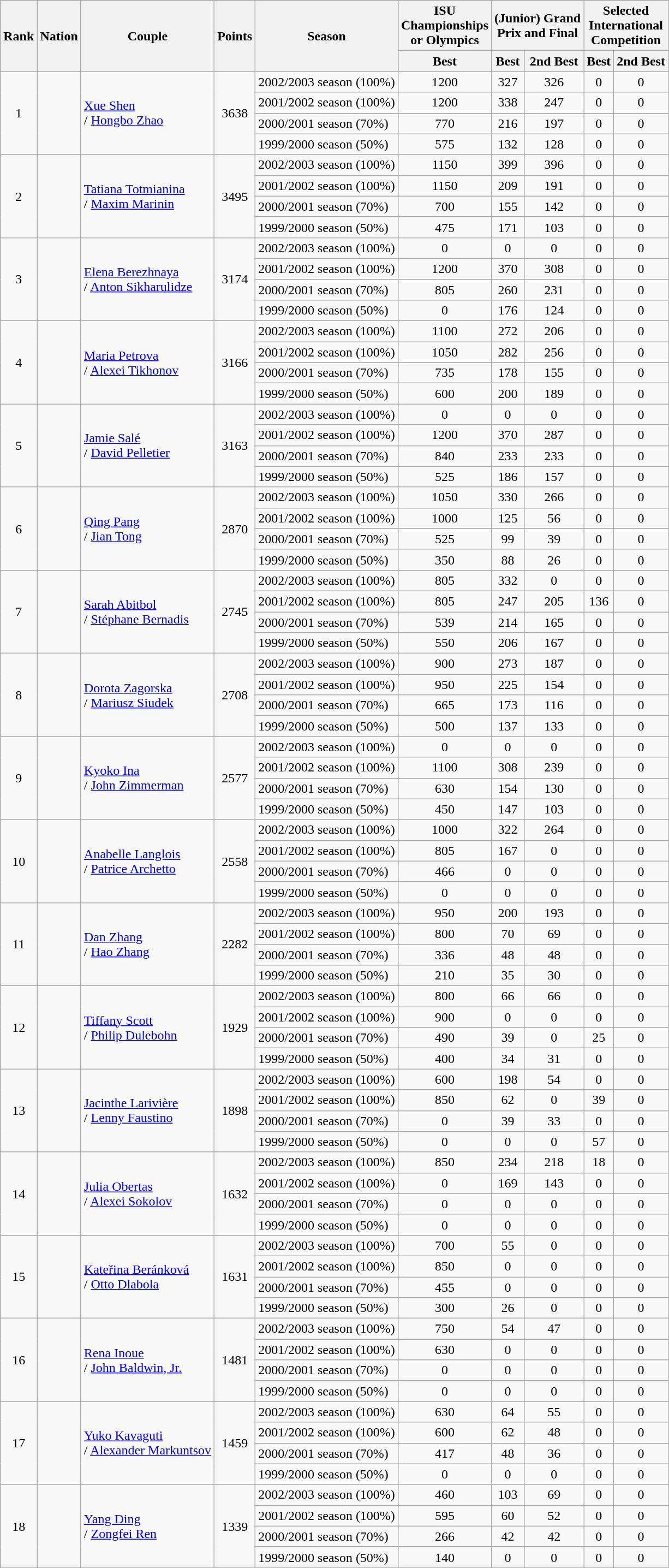<table class="wikitable sortable" style="text-align: center;">
<tr>
<th rowspan="2">Rank</th>
<th rowspan="2">Nation</th>
<th rowspan="2">Couple</th>
<th rowspan="2">Points</th>
<th rowspan="2">Season</th>
<th>ISU <br> Championships <br> or Olympics</th>
<th colspan="2">(Junior) Grand <br> Prix and Final</th>
<th colspan="2">Selected <br> International <br> Competition</th>
</tr>
<tr>
<th>Best</th>
<th>Best</th>
<th>2nd Best</th>
<th>Best</th>
<th>2nd Best</th>
</tr>
<tr>
<td rowspan="4">1</td>
<td rowspan="4" style="text-align: left;"></td>
<td rowspan="4" style="text-align: left;"><a href='#'>Xue Shen</a> <br>/ <a href='#'>Hongbo Zhao</a></td>
<td rowspan="4">3638</td>
<td style="text-align: left;">2002/2003 season (100%)</td>
<td>1200</td>
<td>327</td>
<td>326</td>
<td>0</td>
<td>0</td>
</tr>
<tr>
<td style="text-align: left;">2001/2002 season (100%)</td>
<td>1200</td>
<td>338</td>
<td>247</td>
<td>0</td>
<td>0</td>
</tr>
<tr>
<td style="text-align: left;">2000/2001 season (70%)</td>
<td>770</td>
<td>216</td>
<td>197</td>
<td>0</td>
<td>0</td>
</tr>
<tr>
<td style="text-align: left;">1999/2000 season (50%)</td>
<td>575</td>
<td>132</td>
<td>128</td>
<td>0</td>
<td>0</td>
</tr>
<tr>
<td rowspan="4">2</td>
<td rowspan="4" style="text-align: left;"></td>
<td rowspan="4" style="text-align: left;"><a href='#'>Tatiana Totmianina</a> <br>/ <a href='#'>Maxim Marinin</a></td>
<td rowspan="4">3495</td>
<td style="text-align: left;">2002/2003 season (100%)</td>
<td>1150</td>
<td>399</td>
<td>396</td>
<td>0</td>
<td>0</td>
</tr>
<tr>
<td style="text-align: left;">2001/2002 season (100%)</td>
<td>1150</td>
<td>209</td>
<td>191</td>
<td>0</td>
<td>0</td>
</tr>
<tr>
<td style="text-align: left;">2000/2001 season (70%)</td>
<td>700</td>
<td>155</td>
<td>142</td>
<td>0</td>
<td>0</td>
</tr>
<tr>
<td style="text-align: left;">1999/2000 season (50%)</td>
<td>475</td>
<td>171</td>
<td>103</td>
<td>0</td>
<td>0</td>
</tr>
<tr>
<td rowspan="4">3</td>
<td rowspan="4" style="text-align: left;"></td>
<td rowspan="4" style="text-align: left;"><a href='#'>Elena Berezhnaya</a> <br>/ <a href='#'>Anton Sikharulidze</a></td>
<td rowspan="4">3174</td>
<td style="text-align: left;">2002/2003 season (100%)</td>
<td>0</td>
<td>0</td>
<td>0</td>
<td>0</td>
<td>0</td>
</tr>
<tr>
<td style="text-align: left;">2001/2002 season (100%)</td>
<td>1200</td>
<td>370</td>
<td>308</td>
<td>0</td>
<td>0</td>
</tr>
<tr>
<td style="text-align: left;">2000/2001 season (70%)</td>
<td>805</td>
<td>260</td>
<td>231</td>
<td>0</td>
<td>0</td>
</tr>
<tr>
<td style="text-align: left;">1999/2000 season (50%)</td>
<td>0</td>
<td>176</td>
<td>124</td>
<td>0</td>
<td>0</td>
</tr>
<tr>
<td rowspan="4">4</td>
<td rowspan="4" style="text-align: left;"></td>
<td rowspan="4" style="text-align: left;"><a href='#'>Maria Petrova</a> <br>/ <a href='#'>Alexei Tikhonov</a></td>
<td rowspan="4">3166</td>
<td style="text-align: left;">2002/2003 season (100%)</td>
<td>1100</td>
<td>272</td>
<td>206</td>
<td>0</td>
<td>0</td>
</tr>
<tr>
<td style="text-align: left;">2001/2002 season (100%)</td>
<td>1050</td>
<td>282</td>
<td>256</td>
<td>0</td>
<td>0</td>
</tr>
<tr>
<td style="text-align: left;">2000/2001 season (70%)</td>
<td>735</td>
<td>178</td>
<td>155</td>
<td>0</td>
<td>0</td>
</tr>
<tr>
<td style="text-align: left;">1999/2000 season (50%)</td>
<td>600</td>
<td>200</td>
<td>189</td>
<td>0</td>
<td>0</td>
</tr>
<tr>
<td rowspan="4">5</td>
<td rowspan="4" style="text-align: left;"></td>
<td rowspan="4" style="text-align: left;"><a href='#'>Jamie Salé</a> <br>/ <a href='#'>David Pelletier</a></td>
<td rowspan="4">3163</td>
<td style="text-align: left;">2002/2003 season (100%)</td>
<td>0</td>
<td>0</td>
<td>0</td>
<td>0</td>
<td>0</td>
</tr>
<tr>
<td style="text-align: left;">2001/2002 season (100%)</td>
<td>1200</td>
<td>370</td>
<td>287</td>
<td>0</td>
<td>0</td>
</tr>
<tr>
<td style="text-align: left;">2000/2001 season (70%)</td>
<td>840</td>
<td>233</td>
<td>233</td>
<td>0</td>
<td>0</td>
</tr>
<tr>
<td style="text-align: left;">1999/2000 season (50%)</td>
<td>525</td>
<td>186</td>
<td>157</td>
<td>0</td>
<td>0</td>
</tr>
<tr>
<td rowspan="4">6</td>
<td rowspan="4" style="text-align: left;"></td>
<td rowspan="4" style="text-align: left;"><a href='#'>Qing Pang</a> <br>/ <a href='#'>Jian Tong</a></td>
<td rowspan="4">2870</td>
<td style="text-align: left;">2002/2003 season (100%)</td>
<td>1050</td>
<td>330</td>
<td>266</td>
<td>0</td>
<td>0</td>
</tr>
<tr>
<td style="text-align: left;">2001/2002 season (100%)</td>
<td>1000</td>
<td>125</td>
<td>56</td>
<td>0</td>
<td>0</td>
</tr>
<tr>
<td style="text-align: left;">2000/2001 season (70%)</td>
<td>525</td>
<td>99</td>
<td>39</td>
<td>0</td>
<td>0</td>
</tr>
<tr>
<td style="text-align: left;">1999/2000 season (50%)</td>
<td>350</td>
<td>88</td>
<td>26</td>
<td>0</td>
<td>0</td>
</tr>
<tr>
<td rowspan="4">7</td>
<td rowspan="4" style="text-align: left;"></td>
<td rowspan="4" style="text-align: left;"><a href='#'>Sarah Abitbol</a> <br>/ <a href='#'>Stéphane Bernadis</a></td>
<td rowspan="4">2745</td>
<td style="text-align: left;">2002/2003 season (100%)</td>
<td>805</td>
<td>332</td>
<td>0</td>
<td>0</td>
<td>0</td>
</tr>
<tr>
<td style="text-align: left;">2001/2002 season (100%)</td>
<td>805</td>
<td>247</td>
<td>205</td>
<td>136</td>
<td>0</td>
</tr>
<tr>
<td style="text-align: left;">2000/2001 season (70%)</td>
<td>539</td>
<td>214</td>
<td>165</td>
<td>0</td>
<td>0</td>
</tr>
<tr>
<td style="text-align: left;">1999/2000 season (50%)</td>
<td>550</td>
<td>206</td>
<td>167</td>
<td>0</td>
<td>0</td>
</tr>
<tr>
<td rowspan="4">8</td>
<td rowspan="4" style="text-align: left;"></td>
<td rowspan="4" style="text-align: left;"><a href='#'>Dorota Zagorska</a> <br>/ <a href='#'>Mariusz Siudek</a></td>
<td rowspan="4">2708</td>
<td style="text-align: left;">2002/2003 season (100%)</td>
<td>900</td>
<td>273</td>
<td>187</td>
<td>0</td>
<td>0</td>
</tr>
<tr>
<td style="text-align: left;">2001/2002 season (100%)</td>
<td>950</td>
<td>225</td>
<td>154</td>
<td>0</td>
<td>0</td>
</tr>
<tr>
<td style="text-align: left;">2000/2001 season (70%)</td>
<td>665</td>
<td>173</td>
<td>116</td>
<td>0</td>
<td>0</td>
</tr>
<tr>
<td style="text-align: left;">1999/2000 season (50%)</td>
<td>500</td>
<td>137</td>
<td>133</td>
<td>0</td>
<td>0</td>
</tr>
<tr>
<td rowspan="4">9</td>
<td rowspan="4" style="text-align: left;"></td>
<td rowspan="4" style="text-align: left;"><a href='#'>Kyoko Ina</a> <br>/ <a href='#'>John Zimmerman</a></td>
<td rowspan="4">2577</td>
<td style="text-align: left;">2002/2003 season (100%)</td>
<td>0</td>
<td>0</td>
<td>0</td>
<td>0</td>
<td>0</td>
</tr>
<tr>
<td style="text-align: left;">2001/2002 season (100%)</td>
<td>1100</td>
<td>308</td>
<td>239</td>
<td>0</td>
<td>0</td>
</tr>
<tr>
<td style="text-align: left;">2000/2001 season (70%)</td>
<td>630</td>
<td>154</td>
<td>130</td>
<td>0</td>
<td>0</td>
</tr>
<tr>
<td style="text-align: left;">1999/2000 season (50%)</td>
<td>450</td>
<td>147</td>
<td>103</td>
<td>0</td>
<td>0</td>
</tr>
<tr>
<td rowspan="4">10</td>
<td rowspan="4" style="text-align: left;"></td>
<td rowspan="4" style="text-align: left;"><a href='#'>Anabelle Langlois</a> <br>/ <a href='#'>Patrice Archetto</a></td>
<td rowspan="4">2558</td>
<td style="text-align: left;">2002/2003 season (100%)</td>
<td>1000</td>
<td>322</td>
<td>264</td>
<td>0</td>
<td>0</td>
</tr>
<tr>
<td style="text-align: left;">2001/2002 season (100%)</td>
<td>805</td>
<td>167</td>
<td>0</td>
<td>0</td>
<td>0</td>
</tr>
<tr>
<td style="text-align: left;">2000/2001 season (70%)</td>
<td>466</td>
<td>0</td>
<td>0</td>
<td>0</td>
<td>0</td>
</tr>
<tr>
<td style="text-align: left;">1999/2000 season (50%)</td>
<td>0</td>
<td>0</td>
<td>0</td>
<td>0</td>
<td>0</td>
</tr>
<tr>
<td rowspan="4">11</td>
<td rowspan="4" style="text-align: left;"></td>
<td rowspan="4" style="text-align: left;"><a href='#'>Dan Zhang</a> <br>/ <a href='#'>Hao Zhang</a></td>
<td rowspan="4">2282</td>
<td style="text-align: left;">2002/2003 season (100%)</td>
<td>950</td>
<td>200</td>
<td>193</td>
<td>0</td>
<td>0</td>
</tr>
<tr>
<td style="text-align: left;">2001/2002 season (100%)</td>
<td>800</td>
<td>70</td>
<td>69</td>
<td>0</td>
<td>0</td>
</tr>
<tr>
<td style="text-align: left;">2000/2001 season (70%)</td>
<td>336</td>
<td>48</td>
<td>48</td>
<td>0</td>
<td>0</td>
</tr>
<tr>
<td style="text-align: left;">1999/2000 season (50%)</td>
<td>210</td>
<td>35</td>
<td>30</td>
<td>0</td>
<td>0</td>
</tr>
<tr>
<td rowspan="4">12</td>
<td rowspan="4" style="text-align: left;"></td>
<td rowspan="4" style="text-align: left;"><a href='#'>Tiffany Scott</a> <br>/ <a href='#'>Philip Dulebohn</a></td>
<td rowspan="4">1929</td>
<td style="text-align: left;">2002/2003 season (100%)</td>
<td>800</td>
<td>66</td>
<td>66</td>
<td>0</td>
<td>0</td>
</tr>
<tr>
<td style="text-align: left;">2001/2002 season (100%)</td>
<td>900</td>
<td>0</td>
<td>0</td>
<td>0</td>
<td>0</td>
</tr>
<tr>
<td style="text-align: left;">2000/2001 season (70%)</td>
<td>490</td>
<td>39</td>
<td>0</td>
<td>25</td>
<td>0</td>
</tr>
<tr>
<td style="text-align: left;">1999/2000 season (50%)</td>
<td>400</td>
<td>34</td>
<td>31</td>
<td>0</td>
<td>0</td>
</tr>
<tr>
<td rowspan="4">13</td>
<td rowspan="4" style="text-align: left;"></td>
<td rowspan="4" style="text-align: left;"><a href='#'>Jacinthe Larivière</a> <br>/ <a href='#'>Lenny Faustino</a></td>
<td rowspan="4">1898</td>
<td style="text-align: left;">2002/2003 season (100%)</td>
<td>600</td>
<td>198</td>
<td>54</td>
<td>0</td>
<td>0</td>
</tr>
<tr>
<td style="text-align: left;">2001/2002 season (100%)</td>
<td>850</td>
<td>62</td>
<td>0</td>
<td>39</td>
<td>0</td>
</tr>
<tr>
<td style="text-align: left;">2000/2001 season (70%)</td>
<td>0</td>
<td>39</td>
<td>33</td>
<td>0</td>
<td>0</td>
</tr>
<tr>
<td style="text-align: left;">1999/2000 season (50%)</td>
<td>0</td>
<td>0</td>
<td>0</td>
<td>57</td>
<td>0</td>
</tr>
<tr>
<td rowspan="4">14</td>
<td rowspan="4" style="text-align: left;"></td>
<td rowspan="4" style="text-align: left;"><a href='#'>Julia Obertas</a> <br>/ <a href='#'>Alexei Sokolov</a></td>
<td rowspan="4">1632</td>
<td style="text-align: left;">2002/2003 season (100%)</td>
<td>850</td>
<td>234</td>
<td>218</td>
<td>18</td>
<td>0</td>
</tr>
<tr>
<td style="text-align: left;">2001/2002 season (100%)</td>
<td>0</td>
<td>169</td>
<td>143</td>
<td>0</td>
<td>0</td>
</tr>
<tr>
<td style="text-align: left;">2000/2001 season (70%)</td>
<td>0</td>
<td>0</td>
<td>0</td>
<td>0</td>
<td>0</td>
</tr>
<tr>
<td style="text-align: left;">1999/2000 season (50%)</td>
<td>0</td>
<td>0</td>
<td>0</td>
<td>0</td>
<td>0</td>
</tr>
<tr>
<td rowspan="4">15</td>
<td rowspan="4" style="text-align: left;"></td>
<td rowspan="4" style="text-align: left;"><a href='#'>Kateřina Beránková</a> <br>/ <a href='#'>Otto Dlabola</a></td>
<td rowspan="4">1631</td>
<td style="text-align: left;">2002/2003 season (100%)</td>
<td>700</td>
<td>55</td>
<td>0</td>
<td>0</td>
<td>0</td>
</tr>
<tr>
<td style="text-align: left;">2001/2002 season (100%)</td>
<td>850</td>
<td>0</td>
<td>0</td>
<td>0</td>
<td>0</td>
</tr>
<tr>
<td style="text-align: left;">2000/2001 season (70%)</td>
<td>455</td>
<td>0</td>
<td>0</td>
<td>0</td>
<td>0</td>
</tr>
<tr>
<td style="text-align: left;">1999/2000 season (50%)</td>
<td>300</td>
<td>26</td>
<td>0</td>
<td>0</td>
<td>0</td>
</tr>
<tr>
<td rowspan="4">16</td>
<td rowspan="4" style="text-align: left;"></td>
<td rowspan="4" style="text-align: left;"><a href='#'>Rena Inoue</a> <br>/ <a href='#'>John Baldwin, Jr.</a></td>
<td rowspan="4">1481</td>
<td style="text-align: left;">2002/2003 season (100%)</td>
<td>750</td>
<td>54</td>
<td>47</td>
<td>0</td>
<td>0</td>
</tr>
<tr>
<td style="text-align: left;">2001/2002 season (100%)</td>
<td>630</td>
<td>0</td>
<td>0</td>
<td>0</td>
<td>0</td>
</tr>
<tr>
<td style="text-align: left;">2000/2001 season (70%)</td>
<td>0</td>
<td>0</td>
<td>0</td>
<td>0</td>
<td>0</td>
</tr>
<tr>
<td style="text-align: left;">1999/2000 season (50%)</td>
<td>0</td>
<td>0</td>
<td>0</td>
<td>0</td>
<td>0</td>
</tr>
<tr>
<td rowspan="4">17</td>
<td rowspan="4" style="text-align: left;"></td>
<td rowspan="4" style="text-align: left;"><a href='#'>Yuko Kavaguti</a> <br>/ <a href='#'>Alexander Markuntsov</a></td>
<td rowspan="4">1459</td>
<td style="text-align: left;">2002/2003 season (100%)</td>
<td>630</td>
<td>64</td>
<td>55</td>
<td>0</td>
<td>0</td>
</tr>
<tr>
<td style="text-align: left;">2001/2002 season (100%)</td>
<td>600</td>
<td>62</td>
<td>48</td>
<td>0</td>
<td>0</td>
</tr>
<tr>
<td style="text-align: left;">2000/2001 season (70%)</td>
<td>417</td>
<td>48</td>
<td>36</td>
<td>0</td>
<td>0</td>
</tr>
<tr>
<td style="text-align: left;">1999/2000 season (50%)</td>
<td>0</td>
<td>0</td>
<td>0</td>
<td>0</td>
<td>0</td>
</tr>
<tr>
<td rowspan="4">18</td>
<td rowspan="4" style="text-align: left;"></td>
<td rowspan="4" style="text-align: left;"><a href='#'>Yang Ding</a> <br>/ <a href='#'>Zongfei Ren</a></td>
<td rowspan="4">1339</td>
<td style="text-align: left;">2002/2003 season (100%)</td>
<td>460</td>
<td>103</td>
<td>69</td>
<td>0</td>
<td>0</td>
</tr>
<tr>
<td style="text-align: left;">2001/2002 season (100%)</td>
<td>595</td>
<td>60</td>
<td>52</td>
<td>0</td>
<td>0</td>
</tr>
<tr>
<td style="text-align: left;">2000/2001 season (70%)</td>
<td>266</td>
<td>42</td>
<td>42</td>
<td>0</td>
<td>0</td>
</tr>
<tr>
<td style="text-align: left;">1999/2000 season (50%)</td>
<td>140</td>
<td>0</td>
<td>0</td>
<td>0</td>
<td>0</td>
</tr>
</table>
